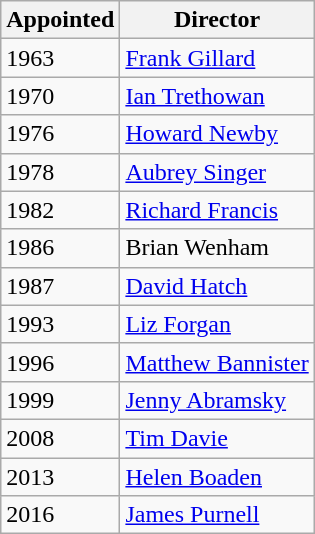<table class="wikitable">
<tr>
<th>Appointed</th>
<th>Director</th>
</tr>
<tr>
<td>1963</td>
<td><a href='#'>Frank Gillard</a></td>
</tr>
<tr>
<td>1970</td>
<td><a href='#'>Ian Trethowan</a></td>
</tr>
<tr>
<td>1976</td>
<td><a href='#'>Howard Newby</a></td>
</tr>
<tr>
<td>1978</td>
<td><a href='#'>Aubrey Singer</a></td>
</tr>
<tr>
<td>1982</td>
<td><a href='#'>Richard Francis</a></td>
</tr>
<tr>
<td>1986</td>
<td>Brian Wenham</td>
</tr>
<tr>
<td>1987</td>
<td><a href='#'>David Hatch</a></td>
</tr>
<tr>
<td>1993</td>
<td><a href='#'>Liz Forgan</a></td>
</tr>
<tr>
<td>1996</td>
<td><a href='#'>Matthew Bannister</a></td>
</tr>
<tr>
<td>1999</td>
<td><a href='#'>Jenny Abramsky</a></td>
</tr>
<tr>
<td>2008</td>
<td><a href='#'>Tim Davie</a></td>
</tr>
<tr>
<td>2013</td>
<td><a href='#'>Helen Boaden</a></td>
</tr>
<tr>
<td>2016</td>
<td><a href='#'>James Purnell</a></td>
</tr>
</table>
